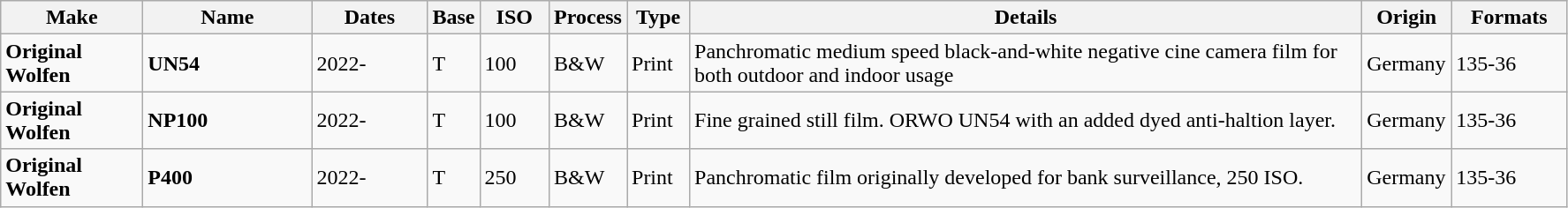<table class="wikitable">
<tr>
<th scope="col" style="width: 100px;">Make</th>
<th scope="col" style="width: 120px;">Name</th>
<th scope="col" style="width: 80px;">Dates</th>
<th scope="col" style="width: 30px;">Base</th>
<th scope="col" style="width: 45px;">ISO</th>
<th scope="col" style="width: 40px;">Process</th>
<th scope="col" style="width: 40px;">Type</th>
<th scope="col" style="width: 500px;">Details</th>
<th scope="col" style="width: 60px;">Origin</th>
<th scope="col" style="width: 80px;">Formats</th>
</tr>
<tr>
<td><strong>Original Wolfen</strong></td>
<td><strong>UN54</strong></td>
<td>2022-</td>
<td>T</td>
<td>100</td>
<td>B&W</td>
<td>Print</td>
<td>Panchromatic medium speed black-and-white negative cine camera film for both outdoor and indoor usage </td>
<td>Germany</td>
<td>135-36</td>
</tr>
<tr>
<td><strong>Original Wolfen</strong></td>
<td><strong>NP100</strong></td>
<td>2022-</td>
<td>T</td>
<td>100</td>
<td>B&W</td>
<td>Print</td>
<td>Fine grained still film. ORWO UN54 with an added dyed anti-haltion layer.</td>
<td>Germany</td>
<td>135-36</td>
</tr>
<tr>
<td><strong>Original Wolfen</strong></td>
<td><strong>P400</strong></td>
<td>2022-</td>
<td>T</td>
<td>250</td>
<td>B&W</td>
<td>Print</td>
<td>Panchromatic film originally developed for bank surveillance, 250 ISO.</td>
<td>Germany</td>
<td>135-36</td>
</tr>
</table>
